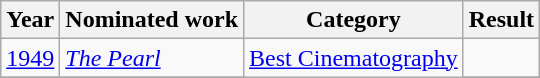<table class="wikitable plainrowheaders">
<tr>
<th>Year</th>
<th>Nominated work</th>
<th>Category</th>
<th>Result</th>
</tr>
<tr>
<td><a href='#'>1949</a></td>
<td><em><a href='#'>The Pearl</a></em></td>
<td rowspan=4><a href='#'>Best Cinematography</a></td>
<td></td>
</tr>
<tr>
</tr>
</table>
